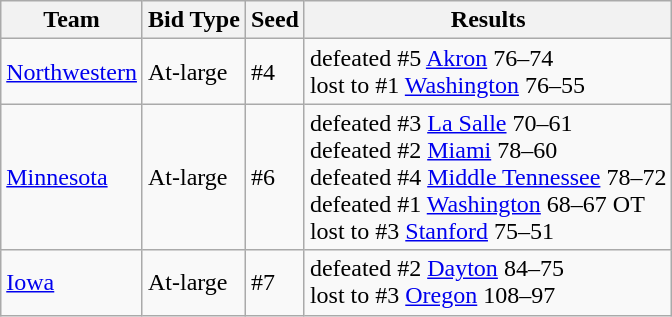<table class="wikitable">
<tr>
<th align="center">Team</th>
<th align="center">Bid Type</th>
<th align="center">Seed</th>
<th align="center">Results</th>
</tr>
<tr>
<td><a href='#'>Northwestern</a></td>
<td>At-large</td>
<td>#4</td>
<td>defeated #5 <a href='#'>Akron</a> 76–74<br> lost to #1 <a href='#'>Washington</a> 76–55</td>
</tr>
<tr>
<td><a href='#'>Minnesota</a></td>
<td>At-large</td>
<td>#6</td>
<td>defeated #3 <a href='#'>La Salle</a> 70–61 <br> defeated #2 <a href='#'>Miami</a> 78–60<br> defeated #4 <a href='#'>Middle Tennessee</a> 78–72<br> defeated #1 <a href='#'>Washington</a> 68–67 OT<br> lost to #3 <a href='#'>Stanford</a> 75–51</td>
</tr>
<tr>
<td><a href='#'>Iowa</a></td>
<td>At-large</td>
<td>#7</td>
<td>defeated #2 <a href='#'>Dayton</a> 84–75<br> lost to #3 <a href='#'>Oregon</a> 108–97</td>
</tr>
</table>
